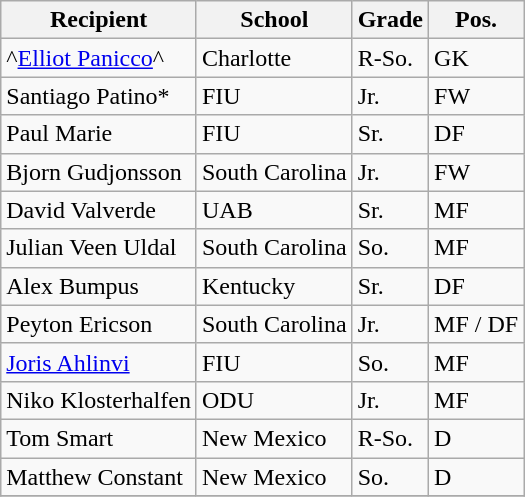<table class="wikitable" border="1">
<tr>
<th>Recipient</th>
<th>School</th>
<th>Grade</th>
<th>Pos.</th>
</tr>
<tr>
<td>^<a href='#'>Elliot Panicco</a>^</td>
<td>Charlotte</td>
<td>R-So.</td>
<td>GK</td>
</tr>
<tr>
<td>Santiago Patino*</td>
<td>FIU</td>
<td>Jr.</td>
<td>FW</td>
</tr>
<tr>
<td>Paul Marie</td>
<td>FIU</td>
<td>Sr.</td>
<td>DF</td>
</tr>
<tr>
<td>Bjorn Gudjonsson</td>
<td>South Carolina</td>
<td>Jr.</td>
<td>FW</td>
</tr>
<tr>
<td>David Valverde</td>
<td>UAB</td>
<td>Sr.</td>
<td>MF</td>
</tr>
<tr>
<td>Julian Veen Uldal</td>
<td>South Carolina</td>
<td>So.</td>
<td>MF</td>
</tr>
<tr>
<td>Alex Bumpus</td>
<td>Kentucky</td>
<td>Sr.</td>
<td>DF</td>
</tr>
<tr>
<td>Peyton Ericson</td>
<td>South Carolina</td>
<td>Jr.</td>
<td>MF / DF</td>
</tr>
<tr>
<td><a href='#'>Joris Ahlinvi</a></td>
<td>FIU</td>
<td>So.</td>
<td>MF</td>
</tr>
<tr>
<td>Niko Klosterhalfen</td>
<td>ODU</td>
<td>Jr.</td>
<td>MF</td>
</tr>
<tr>
<td>Tom Smart</td>
<td>New Mexico</td>
<td>R-So.</td>
<td>D</td>
</tr>
<tr>
<td>Matthew Constant</td>
<td>New Mexico</td>
<td>So.</td>
<td>D</td>
</tr>
<tr>
</tr>
</table>
